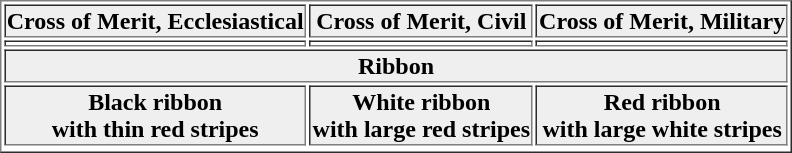<table align="center" border="1"  cellpadding="1">
<tr>
<th style="background:#efefef;">Cross of Merit, Ecclesiastical</th>
<th style="background:#efefef;">Cross of Merit, Civil</th>
<th style="background:#efefef;">Cross of Merit, Military</th>
</tr>
<tr>
<td></td>
<td></td>
<td></td>
</tr>
<tr>
<th style="background:#efefef;" colspan="3">Ribbon</th>
</tr>
<tr>
<th style="background:#efefef;">Black ribbon <br>with thin red stripes</th>
<th style="background:#efefef;">White ribbon <br>with large red stripes</th>
<th style="background:#efefef;">Red ribbon <br>with large white stripes</th>
</tr>
<tr>
</tr>
</table>
